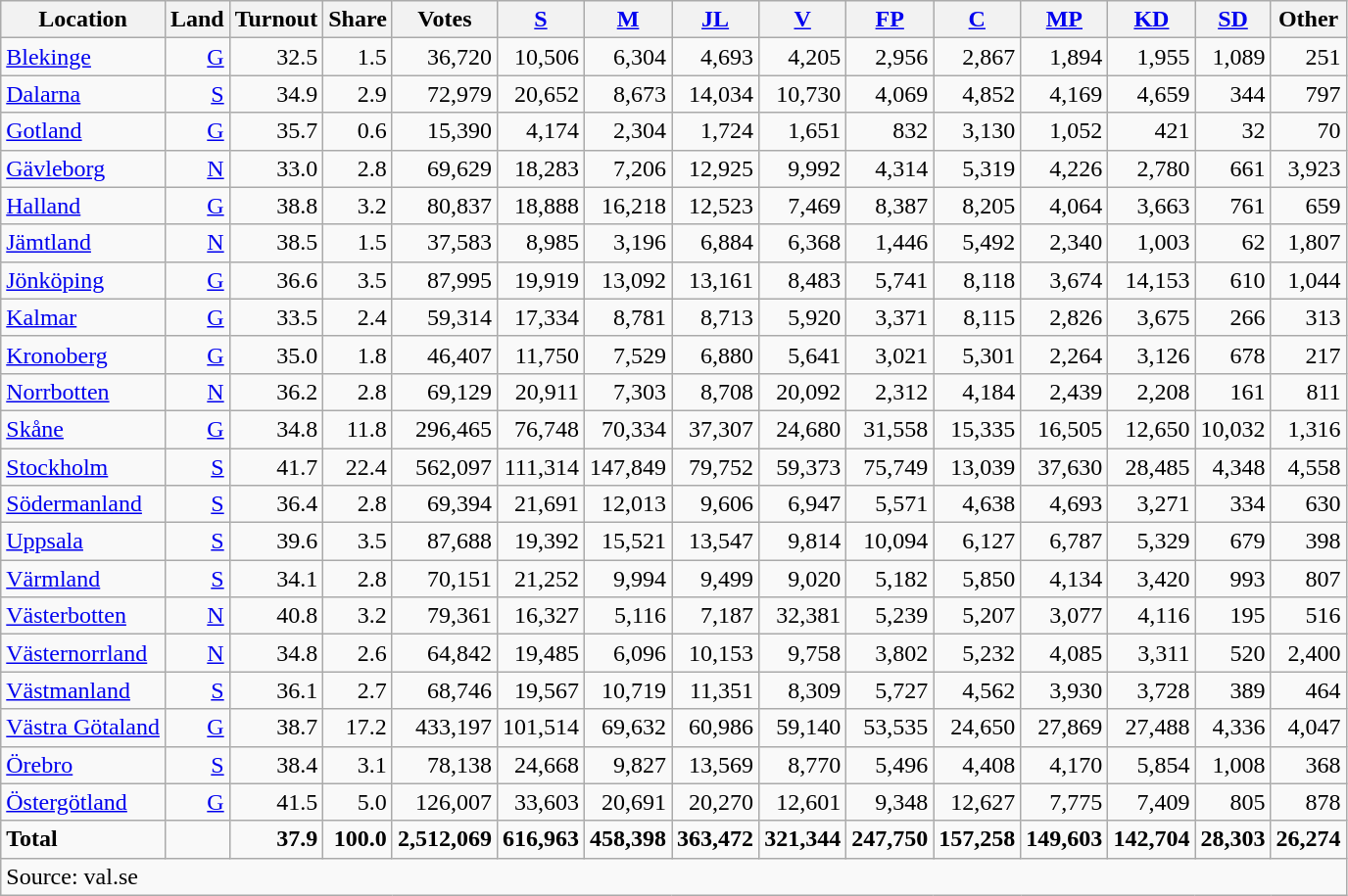<table class="wikitable sortable" style=text-align:right>
<tr>
<th>Location</th>
<th>Land</th>
<th>Turnout</th>
<th>Share</th>
<th>Votes</th>
<th><a href='#'>S</a></th>
<th><a href='#'>M</a></th>
<th><a href='#'>JL</a></th>
<th><a href='#'>V</a></th>
<th><a href='#'>FP</a></th>
<th><a href='#'>C</a></th>
<th><a href='#'>MP</a></th>
<th><a href='#'>KD</a></th>
<th><a href='#'>SD</a></th>
<th>Other</th>
</tr>
<tr>
<td align=left><a href='#'>Blekinge</a></td>
<td><a href='#'>G</a></td>
<td>32.5</td>
<td>1.5</td>
<td>36,720</td>
<td>10,506</td>
<td>6,304</td>
<td>4,693</td>
<td>4,205</td>
<td>2,956</td>
<td>2,867</td>
<td>1,894</td>
<td>1,955</td>
<td>1,089</td>
<td>251</td>
</tr>
<tr>
<td align=left><a href='#'>Dalarna</a></td>
<td><a href='#'>S</a></td>
<td>34.9</td>
<td>2.9</td>
<td>72,979</td>
<td>20,652</td>
<td>8,673</td>
<td>14,034</td>
<td>10,730</td>
<td>4,069</td>
<td>4,852</td>
<td>4,169</td>
<td>4,659</td>
<td>344</td>
<td>797</td>
</tr>
<tr>
<td align=left><a href='#'>Gotland</a></td>
<td><a href='#'>G</a></td>
<td>35.7</td>
<td>0.6</td>
<td>15,390</td>
<td>4,174</td>
<td>2,304</td>
<td>1,724</td>
<td>1,651</td>
<td>832</td>
<td>3,130</td>
<td>1,052</td>
<td>421</td>
<td>32</td>
<td>70</td>
</tr>
<tr>
<td align=left><a href='#'>Gävleborg</a></td>
<td><a href='#'>N</a></td>
<td>33.0</td>
<td>2.8</td>
<td>69,629</td>
<td>18,283</td>
<td>7,206</td>
<td>12,925</td>
<td>9,992</td>
<td>4,314</td>
<td>5,319</td>
<td>4,226</td>
<td>2,780</td>
<td>661</td>
<td>3,923</td>
</tr>
<tr>
<td align=left><a href='#'>Halland</a></td>
<td><a href='#'>G</a></td>
<td>38.8</td>
<td>3.2</td>
<td>80,837</td>
<td>18,888</td>
<td>16,218</td>
<td>12,523</td>
<td>7,469</td>
<td>8,387</td>
<td>8,205</td>
<td>4,064</td>
<td>3,663</td>
<td>761</td>
<td>659</td>
</tr>
<tr>
<td align=left><a href='#'>Jämtland</a></td>
<td><a href='#'>N</a></td>
<td>38.5</td>
<td>1.5</td>
<td>37,583</td>
<td>8,985</td>
<td>3,196</td>
<td>6,884</td>
<td>6,368</td>
<td>1,446</td>
<td>5,492</td>
<td>2,340</td>
<td>1,003</td>
<td>62</td>
<td>1,807</td>
</tr>
<tr>
<td align=left><a href='#'>Jönköping</a></td>
<td><a href='#'>G</a></td>
<td>36.6</td>
<td>3.5</td>
<td>87,995</td>
<td>19,919</td>
<td>13,092</td>
<td>13,161</td>
<td>8,483</td>
<td>5,741</td>
<td>8,118</td>
<td>3,674</td>
<td>14,153</td>
<td>610</td>
<td>1,044</td>
</tr>
<tr>
<td align=left><a href='#'>Kalmar</a></td>
<td><a href='#'>G</a></td>
<td>33.5</td>
<td>2.4</td>
<td>59,314</td>
<td>17,334</td>
<td>8,781</td>
<td>8,713</td>
<td>5,920</td>
<td>3,371</td>
<td>8,115</td>
<td>2,826</td>
<td>3,675</td>
<td>266</td>
<td>313</td>
</tr>
<tr>
<td align=left><a href='#'>Kronoberg</a></td>
<td><a href='#'>G</a></td>
<td>35.0</td>
<td>1.8</td>
<td>46,407</td>
<td>11,750</td>
<td>7,529</td>
<td>6,880</td>
<td>5,641</td>
<td>3,021</td>
<td>5,301</td>
<td>2,264</td>
<td>3,126</td>
<td>678</td>
<td>217</td>
</tr>
<tr>
<td align=left><a href='#'>Norrbotten</a></td>
<td><a href='#'>N</a></td>
<td>36.2</td>
<td>2.8</td>
<td>69,129</td>
<td>20,911</td>
<td>7,303</td>
<td>8,708</td>
<td>20,092</td>
<td>2,312</td>
<td>4,184</td>
<td>2,439</td>
<td>2,208</td>
<td>161</td>
<td>811</td>
</tr>
<tr>
<td align=left><a href='#'>Skåne</a></td>
<td><a href='#'>G</a></td>
<td>34.8</td>
<td>11.8</td>
<td>296,465</td>
<td>76,748</td>
<td>70,334</td>
<td>37,307</td>
<td>24,680</td>
<td>31,558</td>
<td>15,335</td>
<td>16,505</td>
<td>12,650</td>
<td>10,032</td>
<td>1,316</td>
</tr>
<tr>
<td align=left><a href='#'>Stockholm</a></td>
<td><a href='#'>S</a></td>
<td>41.7</td>
<td>22.4</td>
<td>562,097</td>
<td>111,314</td>
<td>147,849</td>
<td>79,752</td>
<td>59,373</td>
<td>75,749</td>
<td>13,039</td>
<td>37,630</td>
<td>28,485</td>
<td>4,348</td>
<td>4,558</td>
</tr>
<tr>
<td align=left><a href='#'>Södermanland</a></td>
<td><a href='#'>S</a></td>
<td>36.4</td>
<td>2.8</td>
<td>69,394</td>
<td>21,691</td>
<td>12,013</td>
<td>9,606</td>
<td>6,947</td>
<td>5,571</td>
<td>4,638</td>
<td>4,693</td>
<td>3,271</td>
<td>334</td>
<td>630</td>
</tr>
<tr>
<td align=left><a href='#'>Uppsala</a></td>
<td><a href='#'>S</a></td>
<td>39.6</td>
<td>3.5</td>
<td>87,688</td>
<td>19,392</td>
<td>15,521</td>
<td>13,547</td>
<td>9,814</td>
<td>10,094</td>
<td>6,127</td>
<td>6,787</td>
<td>5,329</td>
<td>679</td>
<td>398</td>
</tr>
<tr>
<td align=left><a href='#'>Värmland</a></td>
<td><a href='#'>S</a></td>
<td>34.1</td>
<td>2.8</td>
<td>70,151</td>
<td>21,252</td>
<td>9,994</td>
<td>9,499</td>
<td>9,020</td>
<td>5,182</td>
<td>5,850</td>
<td>4,134</td>
<td>3,420</td>
<td>993</td>
<td>807</td>
</tr>
<tr>
<td align=left><a href='#'>Västerbotten</a></td>
<td><a href='#'>N</a></td>
<td>40.8</td>
<td>3.2</td>
<td>79,361</td>
<td>16,327</td>
<td>5,116</td>
<td>7,187</td>
<td>32,381</td>
<td>5,239</td>
<td>5,207</td>
<td>3,077</td>
<td>4,116</td>
<td>195</td>
<td>516</td>
</tr>
<tr>
<td align=left><a href='#'>Västernorrland</a></td>
<td><a href='#'>N</a></td>
<td>34.8</td>
<td>2.6</td>
<td>64,842</td>
<td>19,485</td>
<td>6,096</td>
<td>10,153</td>
<td>9,758</td>
<td>3,802</td>
<td>5,232</td>
<td>4,085</td>
<td>3,311</td>
<td>520</td>
<td>2,400</td>
</tr>
<tr>
<td align=left><a href='#'>Västmanland</a></td>
<td><a href='#'>S</a></td>
<td>36.1</td>
<td>2.7</td>
<td>68,746</td>
<td>19,567</td>
<td>10,719</td>
<td>11,351</td>
<td>8,309</td>
<td>5,727</td>
<td>4,562</td>
<td>3,930</td>
<td>3,728</td>
<td>389</td>
<td>464</td>
</tr>
<tr>
<td align=left><a href='#'>Västra Götaland</a></td>
<td><a href='#'>G</a></td>
<td>38.7</td>
<td>17.2</td>
<td>433,197</td>
<td>101,514</td>
<td>69,632</td>
<td>60,986</td>
<td>59,140</td>
<td>53,535</td>
<td>24,650</td>
<td>27,869</td>
<td>27,488</td>
<td>4,336</td>
<td>4,047</td>
</tr>
<tr>
<td align=left><a href='#'>Örebro</a></td>
<td><a href='#'>S</a></td>
<td>38.4</td>
<td>3.1</td>
<td>78,138</td>
<td>24,668</td>
<td>9,827</td>
<td>13,569</td>
<td>8,770</td>
<td>5,496</td>
<td>4,408</td>
<td>4,170</td>
<td>5,854</td>
<td>1,008</td>
<td>368</td>
</tr>
<tr>
<td align=left><a href='#'>Östergötland</a></td>
<td><a href='#'>G</a></td>
<td>41.5</td>
<td>5.0</td>
<td>126,007</td>
<td>33,603</td>
<td>20,691</td>
<td>20,270</td>
<td>12,601</td>
<td>9,348</td>
<td>12,627</td>
<td>7,775</td>
<td>7,409</td>
<td>805</td>
<td>878</td>
</tr>
<tr>
<td align=left><strong>Total</strong></td>
<td></td>
<td><strong>37.9</strong></td>
<td><strong>100.0</strong></td>
<td><strong>2,512,069</strong></td>
<td><strong>616,963</strong></td>
<td><strong>458,398</strong></td>
<td><strong>363,472</strong></td>
<td><strong>321,344</strong></td>
<td><strong>247,750</strong></td>
<td><strong>157,258</strong></td>
<td><strong>149,603</strong></td>
<td><strong>142,704</strong></td>
<td><strong>28,303</strong></td>
<td><strong>26,274</strong></td>
</tr>
<tr>
<td align=left colspan=15>Source: val.se </td>
</tr>
</table>
